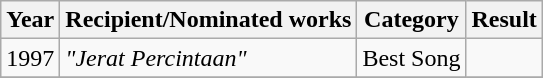<table class="wikitable">
<tr>
<th>Year</th>
<th>Recipient/Nominated works</th>
<th>Category</th>
<th>Result</th>
</tr>
<tr>
<td>1997</td>
<td><em>"Jerat Percintaan"</em></td>
<td>Best Song</td>
<td></td>
</tr>
<tr>
</tr>
</table>
